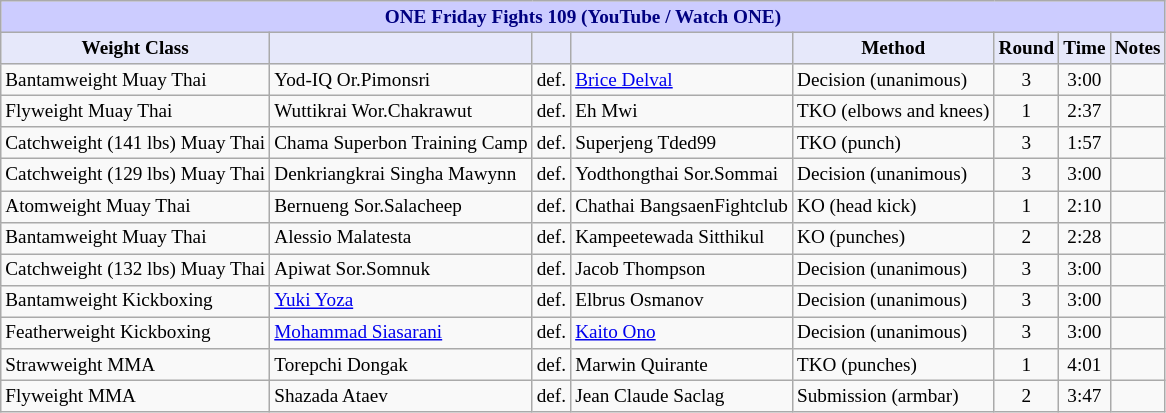<table class="wikitable" style="font-size: 80%;">
<tr>
<th colspan="8" style="background-color: #ccf; color: #000080; text-align: center;"><strong>ONE Friday Fights 109 (YouTube / Watch ONE)</strong></th>
</tr>
<tr>
<th colspan="1" style="background-color: #E6E8FA; color: #000000; text-align: center;">Weight Class</th>
<th colspan="1" style="background-color: #E6E8FA; color: #000000; text-align: center;"></th>
<th colspan="1" style="background-color: #E6E8FA; color: #000000; text-align: center;"></th>
<th colspan="1" style="background-color: #E6E8FA; color: #000000; text-align: center;"></th>
<th colspan="1" style="background-color: #E6E8FA; color: #000000; text-align: center;">Method</th>
<th colspan="1" style="background-color: #E6E8FA; color: #000000; text-align: center;">Round</th>
<th colspan="1" style="background-color: #E6E8FA; color: #000000; text-align: center;">Time</th>
<th colspan="1" style="background-color: #E6E8FA; color: #000000; text-align: center;">Notes</th>
</tr>
<tr>
<td>Bantamweight Muay Thai</td>
<td> Yod-IQ Or.Pimonsri</td>
<td>def.</td>
<td> <a href='#'>Brice Delval</a></td>
<td>Decision (unanimous)</td>
<td align=center>3</td>
<td align=center>3:00</td>
<td></td>
</tr>
<tr>
<td>Flyweight Muay Thai</td>
<td> Wuttikrai Wor.Chakrawut</td>
<td>def.</td>
<td> Eh Mwi</td>
<td>TKO (elbows and knees)</td>
<td align=center>1</td>
<td align=center>2:37</td>
<td></td>
</tr>
<tr>
<td>Catchweight (141 lbs) Muay Thai</td>
<td> Chama Superbon Training Camp</td>
<td>def.</td>
<td> Superjeng Tded99</td>
<td>TKO (punch)</td>
<td align=center>3</td>
<td align=center>1:57</td>
<td></td>
</tr>
<tr>
<td>Catchweight (129 lbs) Muay Thai</td>
<td> Denkriangkrai Singha Mawynn</td>
<td>def.</td>
<td> Yodthongthai Sor.Sommai</td>
<td>Decision (unanimous)</td>
<td align=center>3</td>
<td align=center>3:00</td>
<td></td>
</tr>
<tr>
<td>Atomweight Muay Thai</td>
<td> Bernueng Sor.Salacheep</td>
<td>def.</td>
<td> Chathai BangsaenFightclub</td>
<td>KO (head kick)</td>
<td align=center>1</td>
<td align=center>2:10</td>
<td></td>
</tr>
<tr>
<td>Bantamweight Muay Thai</td>
<td> Alessio Malatesta</td>
<td>def.</td>
<td> Kampeetewada Sitthikul</td>
<td>KO (punches)</td>
<td align=center>2</td>
<td align=center>2:28</td>
<td></td>
</tr>
<tr>
<td>Catchweight (132 lbs) Muay Thai</td>
<td> Apiwat Sor.Somnuk</td>
<td>def.</td>
<td> Jacob Thompson</td>
<td>Decision (unanimous)</td>
<td align=center>3</td>
<td align=center>3:00</td>
<td></td>
</tr>
<tr>
<td>Bantamweight Kickboxing</td>
<td> <a href='#'>Yuki Yoza</a></td>
<td>def.</td>
<td> Elbrus Osmanov</td>
<td>Decision (unanimous)</td>
<td align=center>3</td>
<td align=center>3:00</td>
<td></td>
</tr>
<tr>
<td>Featherweight Kickboxing</td>
<td> <a href='#'>Mohammad Siasarani</a></td>
<td>def.</td>
<td> <a href='#'>Kaito Ono</a></td>
<td>Decision (unanimous)</td>
<td align=center>3</td>
<td align=center>3:00</td>
<td></td>
</tr>
<tr>
<td>Strawweight MMA</td>
<td> Torepchi Dongak</td>
<td>def.</td>
<td> Marwin Quirante</td>
<td>TKO (punches)</td>
<td align=center>1</td>
<td align=center>4:01</td>
<td></td>
</tr>
<tr>
<td>Flyweight MMA</td>
<td> Shazada Ataev</td>
<td>def.</td>
<td> Jean Claude Saclag</td>
<td>Submission (armbar)</td>
<td align=center>2</td>
<td align=center>3:47</td>
<td></td>
</tr>
</table>
